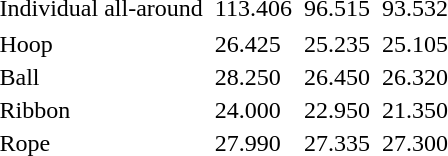<table>
<tr>
<td>Individual all-around</td>
<td></td>
<td>113.406</td>
<td></td>
<td>96.515</td>
<td></td>
<td>93.532</td>
</tr>
<tr>
</tr>
<tr>
<td>Hoop</td>
<td></td>
<td>26.425</td>
<td></td>
<td>25.235</td>
<td></td>
<td>25.105</td>
</tr>
<tr>
<td>Ball</td>
<td></td>
<td>28.250</td>
<td></td>
<td>26.450</td>
<td></td>
<td>26.320</td>
</tr>
<tr>
<td>Ribbon</td>
<td></td>
<td>24.000</td>
<td></td>
<td>22.950</td>
<td></td>
<td>21.350</td>
</tr>
<tr>
<td>Rope</td>
<td></td>
<td>27.990</td>
<td></td>
<td>27.335</td>
<td></td>
<td>27.300</td>
</tr>
</table>
